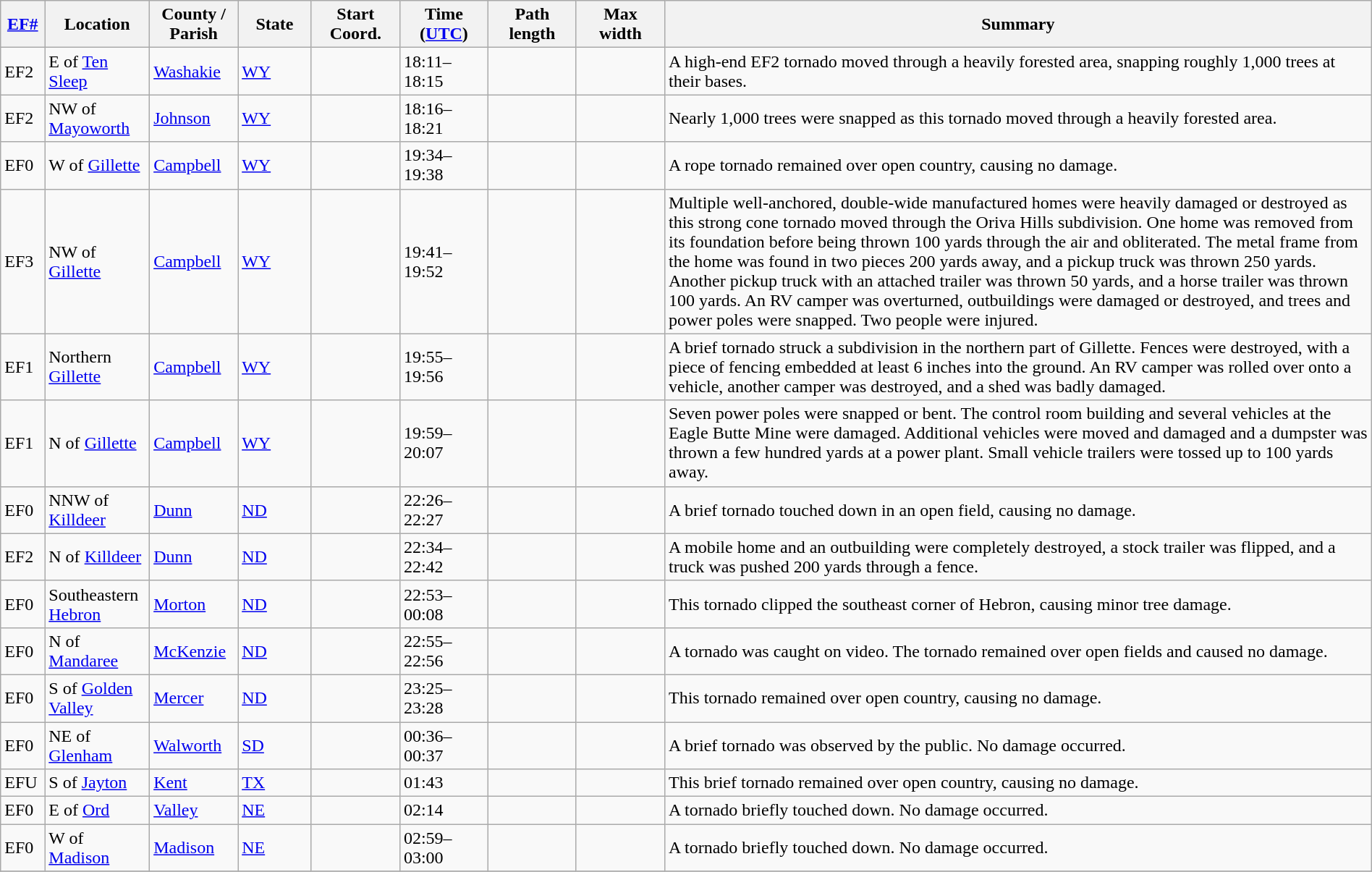<table class="wikitable sortable" style="width:100%;">
<tr>
<th scope="col"  style="width:3%; text-align:center;"><a href='#'>EF#</a></th>
<th scope="col"  style="width:7%; text-align:center;" class="unsortable">Location</th>
<th scope="col"  style="width:6%; text-align:center;" class="unsortable">County / Parish</th>
<th scope="col"  style="width:5%; text-align:center;">State</th>
<th scope="col"  style="width:6%; text-align:center;">Start Coord.</th>
<th scope="col"  style="width:6%; text-align:center;">Time (<a href='#'>UTC</a>)</th>
<th scope="col"  style="width:6%; text-align:center;">Path length</th>
<th scope="col"  style="width:6%; text-align:center;">Max width</th>
<th scope="col" class="unsortable" style="width:48%; text-align:center;">Summary</th>
</tr>
<tr>
<td bgcolor=>EF2</td>
<td>E of <a href='#'>Ten Sleep</a></td>
<td><a href='#'>Washakie</a></td>
<td><a href='#'>WY</a></td>
<td></td>
<td>18:11–18:15</td>
<td></td>
<td></td>
<td>A high-end EF2 tornado moved through a heavily forested area, snapping roughly 1,000 trees at their bases.</td>
</tr>
<tr>
<td bgcolor=>EF2</td>
<td>NW of <a href='#'>Mayoworth</a></td>
<td><a href='#'>Johnson</a></td>
<td><a href='#'>WY</a></td>
<td></td>
<td>18:16–18:21</td>
<td></td>
<td></td>
<td>Nearly 1,000 trees were snapped as this tornado moved through a heavily forested area.</td>
</tr>
<tr>
<td bgcolor=>EF0</td>
<td>W of <a href='#'>Gillette</a></td>
<td><a href='#'>Campbell</a></td>
<td><a href='#'>WY</a></td>
<td></td>
<td>19:34–19:38</td>
<td></td>
<td></td>
<td>A rope tornado remained over open country, causing no damage.</td>
</tr>
<tr>
<td bgcolor=>EF3</td>
<td>NW of <a href='#'>Gillette</a></td>
<td><a href='#'>Campbell</a></td>
<td><a href='#'>WY</a></td>
<td></td>
<td>19:41–19:52</td>
<td></td>
<td></td>
<td>Multiple well-anchored, double-wide manufactured homes were heavily damaged or destroyed as this strong cone tornado moved through the Oriva Hills subdivision. One home was removed from its foundation before being thrown 100 yards through the air and obliterated. The metal frame from the home was found in two pieces 200 yards away, and a pickup truck was thrown 250 yards. Another pickup truck with an attached trailer was thrown 50 yards, and a horse trailer was thrown 100 yards. An RV camper was overturned, outbuildings were damaged or destroyed, and trees and power poles were snapped. Two people were injured.</td>
</tr>
<tr>
<td bgcolor=>EF1</td>
<td>Northern <a href='#'>Gillette</a></td>
<td><a href='#'>Campbell</a></td>
<td><a href='#'>WY</a></td>
<td></td>
<td>19:55–19:56</td>
<td></td>
<td></td>
<td>A brief tornado struck a subdivision in the northern part of Gillette. Fences were destroyed, with a piece of fencing embedded at least 6 inches into the ground. An RV camper was rolled over onto a vehicle, another camper was destroyed, and a shed was badly damaged.</td>
</tr>
<tr>
<td bgcolor=>EF1</td>
<td>N of <a href='#'>Gillette</a></td>
<td><a href='#'>Campbell</a></td>
<td><a href='#'>WY</a></td>
<td></td>
<td>19:59–20:07</td>
<td></td>
<td></td>
<td>Seven power poles were snapped or bent. The control room building and several vehicles at the Eagle Butte Mine were damaged. Additional vehicles were moved and damaged and a dumpster was thrown a few hundred yards at a power plant. Small vehicle trailers were tossed up to 100 yards away.</td>
</tr>
<tr>
<td bgcolor=>EF0</td>
<td>NNW of <a href='#'>Killdeer</a></td>
<td><a href='#'>Dunn</a></td>
<td><a href='#'>ND</a></td>
<td></td>
<td>22:26–22:27</td>
<td></td>
<td></td>
<td>A brief tornado touched down in an open field, causing no damage.</td>
</tr>
<tr>
<td bgcolor=>EF2</td>
<td>N of <a href='#'>Killdeer</a></td>
<td><a href='#'>Dunn</a></td>
<td><a href='#'>ND</a></td>
<td></td>
<td>22:34–22:42</td>
<td></td>
<td></td>
<td>A mobile home and an outbuilding were completely destroyed, a stock trailer was flipped, and a truck was pushed 200 yards through a fence.</td>
</tr>
<tr>
<td bgcolor=>EF0</td>
<td>Southeastern <a href='#'>Hebron</a></td>
<td><a href='#'>Morton</a></td>
<td><a href='#'>ND</a></td>
<td></td>
<td>22:53–00:08</td>
<td></td>
<td></td>
<td>This tornado clipped the southeast corner of Hebron, causing minor tree damage.</td>
</tr>
<tr>
<td bgcolor=>EF0</td>
<td>N of <a href='#'>Mandaree</a></td>
<td><a href='#'>McKenzie</a></td>
<td><a href='#'>ND</a></td>
<td></td>
<td>22:55–22:56</td>
<td></td>
<td></td>
<td>A tornado was caught on video. The tornado remained over open fields and caused no damage.</td>
</tr>
<tr>
<td bgcolor=>EF0</td>
<td>S of <a href='#'>Golden Valley</a></td>
<td><a href='#'>Mercer</a></td>
<td><a href='#'>ND</a></td>
<td></td>
<td>23:25–23:28</td>
<td></td>
<td></td>
<td>This tornado remained over open country, causing no damage.</td>
</tr>
<tr>
<td bgcolor=>EF0</td>
<td>NE of <a href='#'>Glenham</a></td>
<td><a href='#'>Walworth</a></td>
<td><a href='#'>SD</a></td>
<td></td>
<td>00:36–00:37</td>
<td></td>
<td></td>
<td>A brief tornado was observed by the public. No damage occurred.</td>
</tr>
<tr>
<td bgcolor=>EFU</td>
<td>S of <a href='#'>Jayton</a></td>
<td><a href='#'>Kent</a></td>
<td><a href='#'>TX</a></td>
<td></td>
<td>01:43</td>
<td></td>
<td></td>
<td>This brief tornado remained over open country, causing no damage.</td>
</tr>
<tr>
<td bgcolor=>EF0</td>
<td>E of <a href='#'>Ord</a></td>
<td><a href='#'>Valley</a></td>
<td><a href='#'>NE</a></td>
<td></td>
<td>02:14</td>
<td></td>
<td></td>
<td>A tornado briefly touched down. No damage occurred.</td>
</tr>
<tr>
<td bgcolor=>EF0</td>
<td>W of <a href='#'>Madison</a></td>
<td><a href='#'>Madison</a></td>
<td><a href='#'>NE</a></td>
<td></td>
<td>02:59–03:00</td>
<td></td>
<td></td>
<td>A tornado briefly touched down. No damage occurred.</td>
</tr>
<tr>
</tr>
</table>
